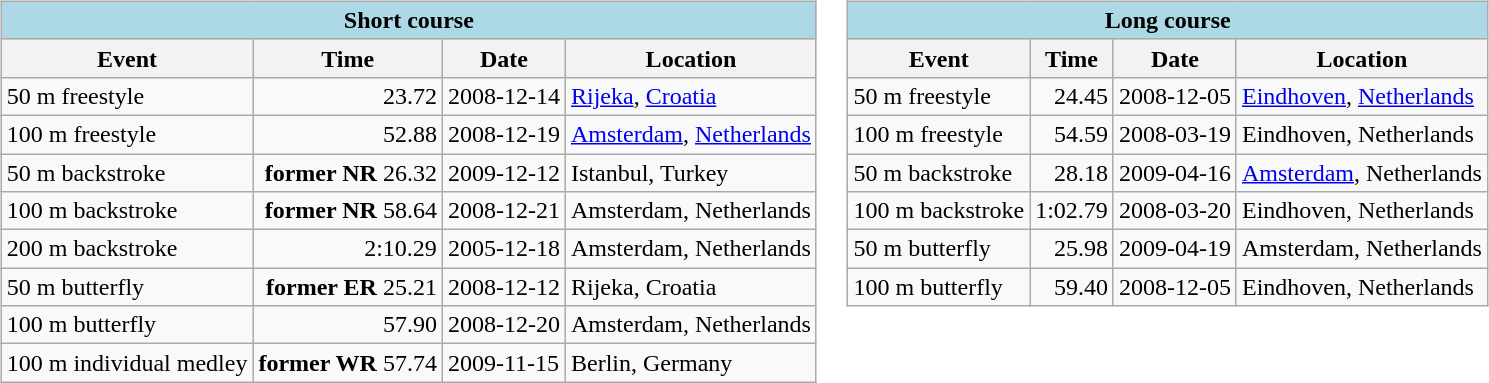<table>
<tr>
<td valign=top  align=left><br><table class="wikitable" |>
<tr>
<th colspan="4" style="background: #add8e6;">Short course</th>
</tr>
<tr>
<th>Event</th>
<th>Time</th>
<th>Date</th>
<th>Location</th>
</tr>
<tr>
<td>50 m freestyle</td>
<td align="right">23.72</td>
<td>2008-12-14</td>
<td><a href='#'>Rijeka</a>, <a href='#'>Croatia</a></td>
</tr>
<tr>
<td>100 m freestyle</td>
<td align="right">52.88</td>
<td>2008-12-19</td>
<td><a href='#'>Amsterdam</a>, <a href='#'>Netherlands</a></td>
</tr>
<tr>
<td>50 m backstroke</td>
<td align="right"><strong>former NR</strong> 26.32</td>
<td>2009-12-12</td>
<td>Istanbul, Turkey</td>
</tr>
<tr>
<td>100 m backstroke</td>
<td align="right"><strong>former NR</strong> 58.64</td>
<td>2008-12-21</td>
<td>Amsterdam, Netherlands</td>
</tr>
<tr>
<td>200 m backstroke</td>
<td align="right">2:10.29</td>
<td>2005-12-18</td>
<td>Amsterdam, Netherlands</td>
</tr>
<tr>
<td>50 m butterfly</td>
<td align="right"><strong>former ER</strong> 25.21</td>
<td>2008-12-12</td>
<td>Rijeka, Croatia</td>
</tr>
<tr>
<td>100 m butterfly</td>
<td align="right">57.90</td>
<td>2008-12-20</td>
<td>Amsterdam, Netherlands</td>
</tr>
<tr>
<td>100 m individual medley</td>
<td align="right"><strong>former WR</strong> 57.74</td>
<td>2009-11-15</td>
<td>Berlin, Germany</td>
</tr>
</table>
</td>
<td valign=top  align=left><br><table class="wikitable" |>
<tr>
<th colspan="4" style="background: #add8e6;">Long course</th>
</tr>
<tr>
<th>Event</th>
<th>Time</th>
<th>Date</th>
<th>Location</th>
</tr>
<tr>
<td>50 m freestyle</td>
<td align="right">24.45</td>
<td>2008-12-05</td>
<td><a href='#'>Eindhoven</a>, <a href='#'>Netherlands</a></td>
</tr>
<tr>
<td>100 m freestyle</td>
<td align="right">54.59</td>
<td>2008-03-19</td>
<td>Eindhoven, Netherlands</td>
</tr>
<tr>
<td>50 m backstroke</td>
<td align="right">28.18</td>
<td>2009-04-16</td>
<td><a href='#'>Amsterdam</a>, Netherlands</td>
</tr>
<tr>
<td>100 m backstroke</td>
<td align="right">1:02.79</td>
<td>2008-03-20</td>
<td>Eindhoven, Netherlands</td>
</tr>
<tr>
<td>50 m butterfly</td>
<td align="right">25.98</td>
<td>2009-04-19</td>
<td>Amsterdam, Netherlands</td>
</tr>
<tr>
<td>100 m butterfly</td>
<td align="right">59.40</td>
<td>2008-12-05</td>
<td>Eindhoven, Netherlands</td>
</tr>
</table>
</td>
</tr>
</table>
